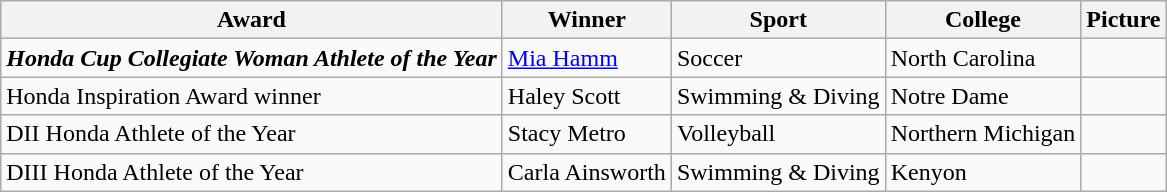<table class="wikitable">
<tr>
<th>Award</th>
<th>Winner</th>
<th>Sport</th>
<th>College</th>
<th>Picture</th>
</tr>
<tr>
<td><strong><em>Honda Cup<strong> Collegiate Woman Athlete of the Year<em></td>
<td><a href='#'>Mia Hamm</a></td>
<td>Soccer</td>
<td>North Carolina</td>
<td></td>
</tr>
<tr>
<td></em>Honda Inspiration Award winner<em></td>
<td>Haley Scott</td>
<td>Swimming & Diving</td>
<td>Notre Dame</td>
<td></td>
</tr>
<tr>
<td></em>DII Honda Athlete of the Year<em></td>
<td>Stacy Metro</td>
<td>Volleyball</td>
<td>Northern Michigan</td>
<td></td>
</tr>
<tr>
<td></em>DIII Honda Athlete of the Year<em></td>
<td>Carla Ainsworth</td>
<td>Swimming & Diving</td>
<td>Kenyon</td>
<td></td>
</tr>
</table>
